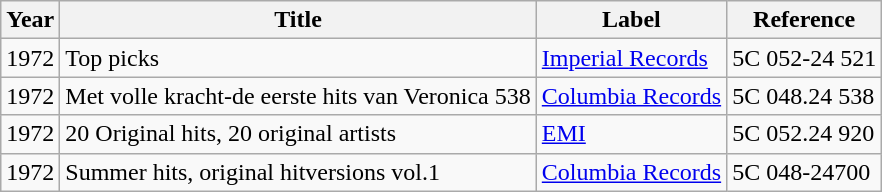<table class="wikitable">
<tr>
<th>Year</th>
<th>Title</th>
<th>Label</th>
<th>Reference</th>
</tr>
<tr>
<td>1972</td>
<td>Top picks</td>
<td><a href='#'>Imperial Records</a></td>
<td>5C 052-24 521</td>
</tr>
<tr>
<td>1972</td>
<td>Met volle kracht-de eerste hits van Veronica 538</td>
<td><a href='#'>Columbia Records</a></td>
<td>5C 048.24 538</td>
</tr>
<tr>
<td>1972</td>
<td>20 Original hits, 20 original artists</td>
<td><a href='#'>EMI</a></td>
<td>5C 052.24 920</td>
</tr>
<tr>
<td>1972</td>
<td>Summer hits, original hitversions vol.1</td>
<td><a href='#'>Columbia Records</a></td>
<td>5C 048-24700</td>
</tr>
</table>
